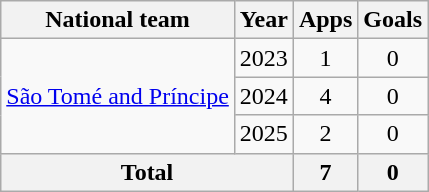<table class="wikitable" style="text-align: center;">
<tr>
<th>National team</th>
<th>Year</th>
<th>Apps</th>
<th>Goals</th>
</tr>
<tr>
<td rowspan="3"><a href='#'>São Tomé and Príncipe</a></td>
<td>2023</td>
<td>1</td>
<td>0</td>
</tr>
<tr>
<td>2024</td>
<td>4</td>
<td>0</td>
</tr>
<tr>
<td>2025</td>
<td>2</td>
<td>0</td>
</tr>
<tr>
<th colspan="2">Total</th>
<th>7</th>
<th>0</th>
</tr>
</table>
